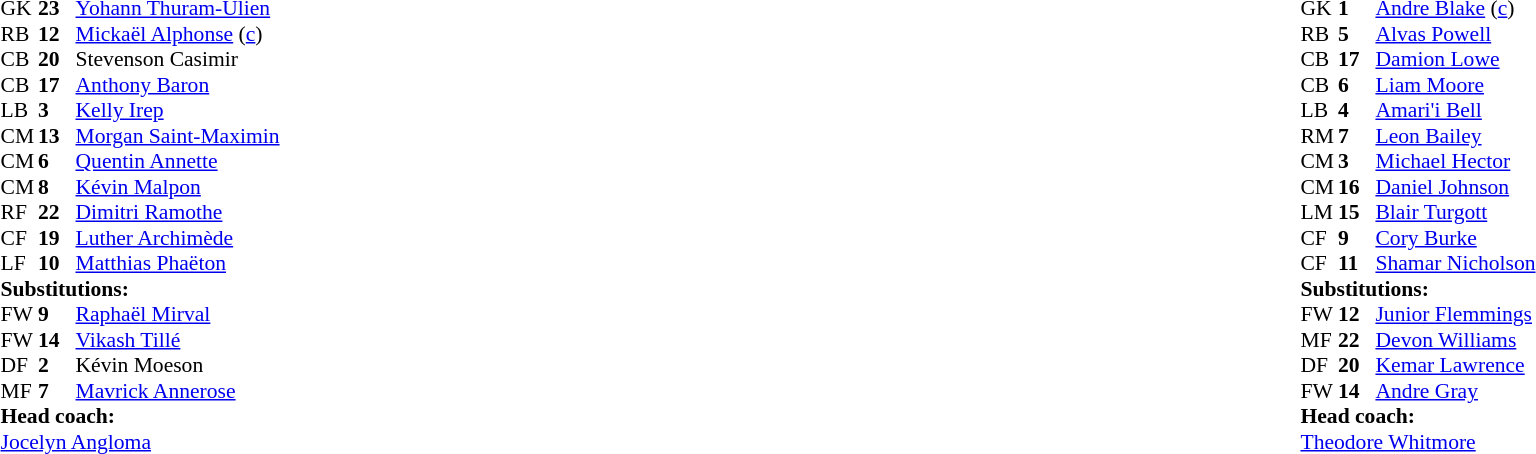<table width="100%">
<tr>
<td valign="top" width="40%"><br><table style="font-size:90%" cellspacing="0" cellpadding="0">
<tr>
<th width=25></th>
<th width=25></th>
</tr>
<tr>
<td>GK</td>
<td><strong>23</strong></td>
<td><a href='#'>Yohann Thuram-Ulien</a></td>
</tr>
<tr>
<td>RB</td>
<td><strong>12</strong></td>
<td><a href='#'>Mickaël Alphonse</a> (<a href='#'>c</a>)</td>
</tr>
<tr>
<td>CB</td>
<td><strong>20</strong></td>
<td>Stevenson Casimir</td>
<td></td>
</tr>
<tr>
<td>CB</td>
<td><strong>17</strong></td>
<td><a href='#'>Anthony Baron</a></td>
</tr>
<tr>
<td>LB</td>
<td><strong>3</strong></td>
<td><a href='#'>Kelly Irep</a></td>
</tr>
<tr>
<td>CM</td>
<td><strong>13</strong></td>
<td><a href='#'>Morgan Saint-Maximin</a></td>
</tr>
<tr>
<td>CM</td>
<td><strong>6</strong></td>
<td><a href='#'>Quentin Annette</a></td>
<td></td>
<td></td>
</tr>
<tr>
<td>CM</td>
<td><strong>8</strong></td>
<td><a href='#'>Kévin Malpon</a></td>
<td></td>
<td></td>
</tr>
<tr>
<td>RF</td>
<td><strong>22</strong></td>
<td><a href='#'>Dimitri Ramothe</a></td>
<td></td>
<td></td>
</tr>
<tr>
<td>CF</td>
<td><strong>19</strong></td>
<td><a href='#'>Luther Archimède</a></td>
<td></td>
<td></td>
</tr>
<tr>
<td>LF</td>
<td><strong>10</strong></td>
<td><a href='#'>Matthias Phaëton</a></td>
</tr>
<tr>
<td colspan=3><strong>Substitutions:</strong></td>
</tr>
<tr>
<td>FW</td>
<td><strong>9</strong></td>
<td><a href='#'>Raphaël Mirval</a></td>
<td></td>
<td></td>
</tr>
<tr>
<td>FW</td>
<td><strong>14</strong></td>
<td><a href='#'>Vikash Tillé</a></td>
<td></td>
<td></td>
</tr>
<tr>
<td>DF</td>
<td><strong>2</strong></td>
<td>Kévin Moeson</td>
<td></td>
<td></td>
</tr>
<tr>
<td>MF</td>
<td><strong>7</strong></td>
<td><a href='#'>Mavrick Annerose</a></td>
<td></td>
<td></td>
</tr>
<tr>
<td colspan=3><strong>Head coach:</strong></td>
</tr>
<tr>
<td colspan=3> <a href='#'>Jocelyn Angloma</a></td>
</tr>
</table>
</td>
<td valign="top"></td>
<td valign="top" width="50%"><br><table style="font-size:90%; margin:auto" cellspacing="0" cellpadding="0">
<tr>
<th width=25></th>
<th width=25></th>
</tr>
<tr>
<td>GK</td>
<td><strong>1</strong></td>
<td><a href='#'>Andre Blake</a> (<a href='#'>c</a>)</td>
</tr>
<tr>
<td>RB</td>
<td><strong>5</strong></td>
<td><a href='#'>Alvas Powell</a></td>
<td></td>
</tr>
<tr>
<td>CB</td>
<td><strong>17</strong></td>
<td><a href='#'>Damion Lowe</a></td>
</tr>
<tr>
<td>CB</td>
<td><strong>6</strong></td>
<td><a href='#'>Liam Moore</a></td>
<td></td>
</tr>
<tr>
<td>LB</td>
<td><strong>4</strong></td>
<td><a href='#'>Amari'i Bell</a></td>
<td></td>
<td></td>
</tr>
<tr>
<td>RM</td>
<td><strong>7</strong></td>
<td><a href='#'>Leon Bailey</a></td>
<td></td>
</tr>
<tr>
<td>CM</td>
<td><strong>3</strong></td>
<td><a href='#'>Michael Hector</a></td>
<td></td>
<td></td>
</tr>
<tr>
<td>CM</td>
<td><strong>16</strong></td>
<td><a href='#'>Daniel Johnson</a></td>
</tr>
<tr>
<td>LM</td>
<td><strong>15</strong></td>
<td><a href='#'>Blair Turgott</a></td>
<td></td>
<td></td>
</tr>
<tr>
<td>CF</td>
<td><strong>9</strong></td>
<td><a href='#'>Cory Burke</a></td>
</tr>
<tr>
<td>CF</td>
<td><strong>11</strong></td>
<td><a href='#'>Shamar Nicholson</a></td>
<td></td>
<td></td>
</tr>
<tr>
<td colspan=3><strong>Substitutions:</strong></td>
</tr>
<tr>
<td>FW</td>
<td><strong>12</strong></td>
<td><a href='#'>Junior Flemmings</a></td>
<td></td>
<td></td>
</tr>
<tr>
<td>MF</td>
<td><strong>22</strong></td>
<td><a href='#'>Devon Williams</a></td>
<td></td>
<td></td>
</tr>
<tr>
<td>DF</td>
<td><strong>20</strong></td>
<td><a href='#'>Kemar Lawrence</a></td>
<td></td>
<td></td>
</tr>
<tr>
<td>FW</td>
<td><strong>14</strong></td>
<td><a href='#'>Andre Gray</a></td>
<td></td>
<td></td>
</tr>
<tr>
<td colspan=3><strong>Head coach:</strong></td>
</tr>
<tr>
<td colspan=3><a href='#'>Theodore Whitmore</a></td>
</tr>
</table>
</td>
</tr>
</table>
